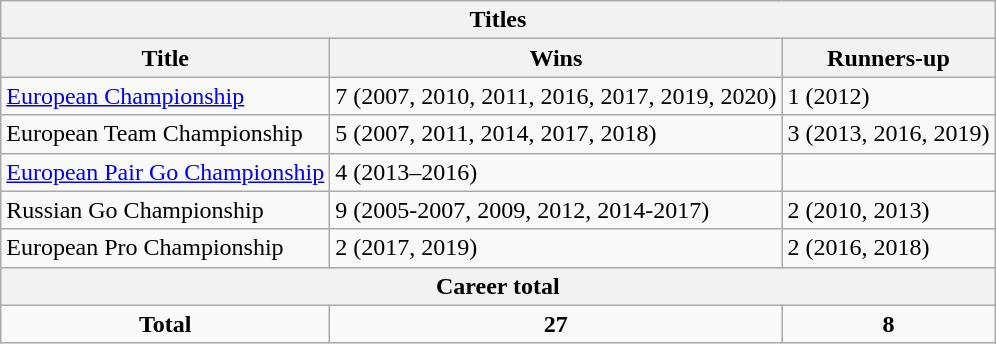<table class="wikitable">
<tr>
<th colspan=3>Titles</th>
</tr>
<tr>
<th>Title</th>
<th>Wins</th>
<th>Runners-up</th>
</tr>
<tr>
<td><a href='#'>European Championship</a></td>
<td>7 (2007, 2010, 2011, 2016, 2017, 2019,  2020)</td>
<td>1 (2012) </td>
</tr>
<tr>
<td>European Team Championship</td>
<td>5 (2007, 2011, 2014, 2017, 2018)</td>
<td>3 (2013, 2016, 2019)</td>
</tr>
<tr>
<td><a href='#'>European Pair Go Championship</a></td>
<td>4 (2013–2016)</td>
<td></td>
</tr>
<tr>
<td>Russian Go Championship</td>
<td>9 (2005-2007, 2009, 2012, 2014-2017)</td>
<td>2 (2010, 2013)<br></td>
</tr>
<tr>
<td>European Pro Championship</td>
<td>2 (2017, 2019)</td>
<td>2 (2016, 2018)</td>
</tr>
<tr>
<th colspan=3>Career total</th>
</tr>
<tr align="center">
<td><strong>Total</strong></td>
<td><strong>27</strong></td>
<td><strong>8</strong></td>
</tr>
</table>
